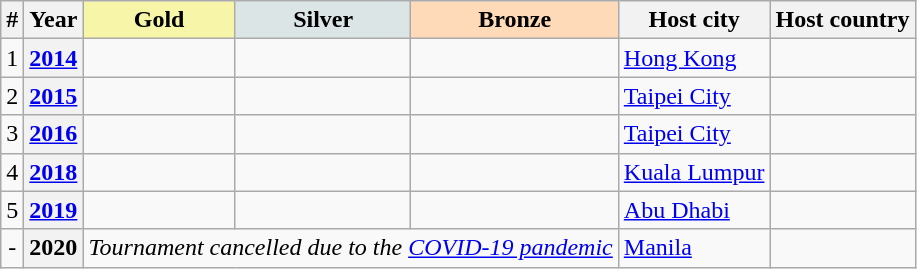<table class="wikitable sortable plainrowheaders">
<tr>
<th scope="col">#</th>
<th scope="col">Year</th>
<th scope="col" style="background:#F7F6A8"> Gold</th>
<th scope="col" style="background:#DCE5E5"> Silver</th>
<th scope="col" style="background:#FFDAB9"> Bronze</th>
<th scope="col">Host city</th>
<th scope="col">Host country</th>
</tr>
<tr>
<td align=center>1</td>
<th scope="row"><a href='#'>2014</a></th>
<td> </td>
<td> </td>
<td> </td>
<td><a href='#'>Hong Kong</a></td>
<td></td>
</tr>
<tr>
<td align=center>2</td>
<th scope="row"><a href='#'>2015</a></th>
<td> </td>
<td> </td>
<td> </td>
<td><a href='#'>Taipei City</a></td>
<td></td>
</tr>
<tr>
<td align=center>3</td>
<th scope="row"><a href='#'>2016</a></th>
<td> </td>
<td> </td>
<td> </td>
<td><a href='#'>Taipei City</a></td>
<td></td>
</tr>
<tr>
<td align=center>4</td>
<th scope="row"><a href='#'>2018</a></th>
<td> </td>
<td> </td>
<td> </td>
<td><a href='#'>Kuala Lumpur</a></td>
<td></td>
</tr>
<tr>
<td align=center>5</td>
<th scope="row"><a href='#'>2019</a></th>
<td> </td>
<td> </td>
<td> </td>
<td><a href='#'>Abu Dhabi</a></td>
<td></td>
</tr>
<tr>
<td align=center>-</td>
<th scope="row">2020</th>
<td colspan="3"><em>Tournament cancelled due to the <a href='#'>COVID-19 pandemic</a></em></td>
<td><a href='#'>Manila</a></td>
<td></td>
</tr>
</table>
